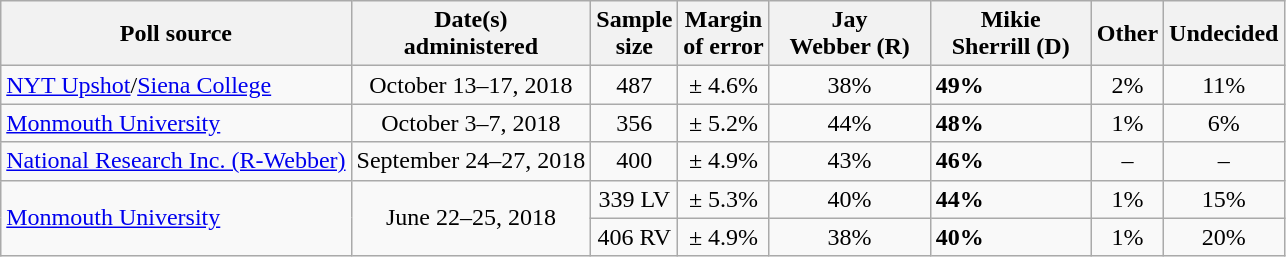<table class="wikitable">
<tr>
<th>Poll source</th>
<th>Date(s)<br>administered</th>
<th>Sample<br>size</th>
<th>Margin<br>of error</th>
<th style="width:100px;">Jay<br>Webber (R)</th>
<th style="width:100px;">Mikie<br>Sherrill (D)</th>
<th>Other</th>
<th>Undecided</th>
</tr>
<tr>
<td><a href='#'>NYT Upshot</a>/<a href='#'>Siena College</a></td>
<td align=center>October 13–17, 2018</td>
<td align=center>487</td>
<td align=center>± 4.6%</td>
<td align=center>38%</td>
<td><strong>49%</strong></td>
<td align=center>2%</td>
<td align=center>11%</td>
</tr>
<tr>
<td><a href='#'>Monmouth University</a></td>
<td align=center>October 3–7, 2018</td>
<td align=center>356</td>
<td align=center>± 5.2%</td>
<td align=center>44%</td>
<td><strong>48%</strong></td>
<td align=center>1%</td>
<td align=center>6%</td>
</tr>
<tr>
<td><a href='#'>National Research Inc. (R-Webber)</a></td>
<td align=center>September 24–27, 2018</td>
<td align=center>400</td>
<td align=center>± 4.9%</td>
<td align=center>43%</td>
<td><strong>46%</strong></td>
<td align=center>–</td>
<td align=center>–</td>
</tr>
<tr>
<td rowspan="2"><a href='#'>Monmouth University</a></td>
<td rowspan="2" align=center>June 22–25, 2018</td>
<td style="text-align:center;">339 LV</td>
<td style="text-align:center;">± 5.3%</td>
<td style="text-align:center;">40%</td>
<td><strong>44%</strong></td>
<td style="text-align:center;">1%</td>
<td style="text-align:center;">15%</td>
</tr>
<tr>
<td style="text-align:center;">406 RV</td>
<td style="text-align:center;">± 4.9%</td>
<td style="text-align:center;">38%</td>
<td><strong>40%</strong></td>
<td style="text-align:center;">1%</td>
<td style="text-align:center;">20%</td>
</tr>
</table>
